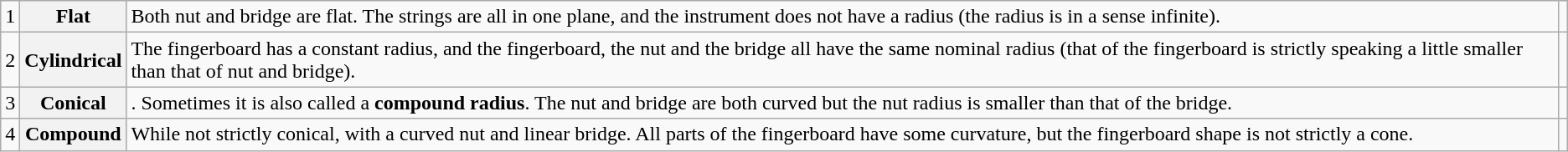<table class="wikitable">
<tr>
<td>1</td>
<th>Flat</th>
<td>Both nut and bridge are flat. The strings are all in one plane, and the instrument does not have a radius (the radius is in a sense infinite).</td>
<td></td>
</tr>
<tr>
<td>2</td>
<th>Cylindrical</th>
<td>The fingerboard has a constant radius, and the fingerboard, the nut and the bridge all have the same nominal radius (that of the fingerboard is strictly speaking a little smaller than that of nut and bridge).</td>
<td></td>
</tr>
<tr>
<td>3</td>
<th>Conical</th>
<td>. Sometimes it is also called a <strong>compound radius</strong>. The nut and bridge are both curved but the nut radius is smaller than that of the bridge.</td>
<td></td>
</tr>
<tr>
<td>4</td>
<th>Compound</th>
<td>While not strictly conical, with a curved nut and linear bridge. All parts of the fingerboard have some curvature, but the fingerboard shape is not strictly a cone.</td>
<td></td>
</tr>
</table>
